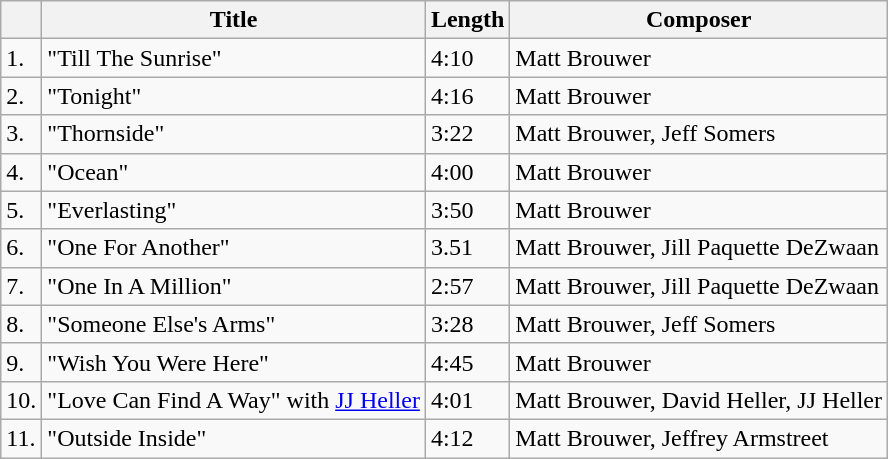<table class="wikitable">
<tr>
<th></th>
<th>Title</th>
<th>Length</th>
<th>Composer</th>
</tr>
<tr>
<td>1.</td>
<td>"Till The Sunrise"</td>
<td>4:10</td>
<td>Matt Brouwer</td>
</tr>
<tr>
<td>2.</td>
<td>"Tonight"</td>
<td>4:16</td>
<td>Matt Brouwer</td>
</tr>
<tr>
<td>3.</td>
<td>"Thornside"</td>
<td>3:22</td>
<td>Matt Brouwer, Jeff Somers</td>
</tr>
<tr>
<td>4.</td>
<td>"Ocean"</td>
<td>4:00</td>
<td>Matt Brouwer</td>
</tr>
<tr>
<td>5.</td>
<td>"Everlasting"</td>
<td>3:50</td>
<td>Matt Brouwer</td>
</tr>
<tr>
<td>6.</td>
<td>"One For Another"</td>
<td>3.51</td>
<td>Matt Brouwer, Jill Paquette DeZwaan</td>
</tr>
<tr>
<td>7.</td>
<td>"One In A Million"</td>
<td>2:57</td>
<td>Matt Brouwer, Jill Paquette DeZwaan</td>
</tr>
<tr>
<td>8.</td>
<td>"Someone Else's Arms"</td>
<td>3:28</td>
<td>Matt Brouwer, Jeff Somers</td>
</tr>
<tr>
<td>9.</td>
<td>"Wish You Were Here"</td>
<td>4:45</td>
<td>Matt Brouwer</td>
</tr>
<tr>
<td>10.</td>
<td>"Love Can Find A Way" with <a href='#'>JJ Heller</a></td>
<td>4:01</td>
<td>Matt Brouwer, David Heller, JJ Heller</td>
</tr>
<tr>
<td>11.</td>
<td>"Outside Inside"</td>
<td>4:12</td>
<td>Matt Brouwer, Jeffrey Armstreet</td>
</tr>
</table>
